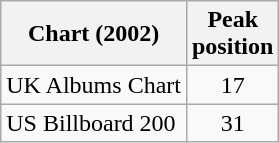<table class="wikitable">
<tr>
<th>Chart (2002)</th>
<th>Peak<br>position</th>
</tr>
<tr>
<td>UK Albums Chart</td>
<td align=center>17</td>
</tr>
<tr>
<td>US Billboard 200</td>
<td align=center>31</td>
</tr>
</table>
